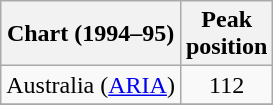<table class="wikitable">
<tr>
<th>Chart (1994–95)</th>
<th>Peak<br>position</th>
</tr>
<tr>
<td>Australia (<a href='#'>ARIA</a>)</td>
<td align="center">112</td>
</tr>
<tr>
</tr>
<tr>
</tr>
</table>
